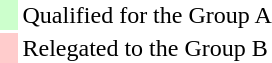<table class="wikitable; font-size:90%">
<tr>
<td width=10px bgcolor="#ccffcc"></td>
<td>Qualified for the Group A</td>
</tr>
<tr>
<td width=10px bgcolor="#ffcccc"></td>
<td>Relegated to the Group B</td>
</tr>
</table>
